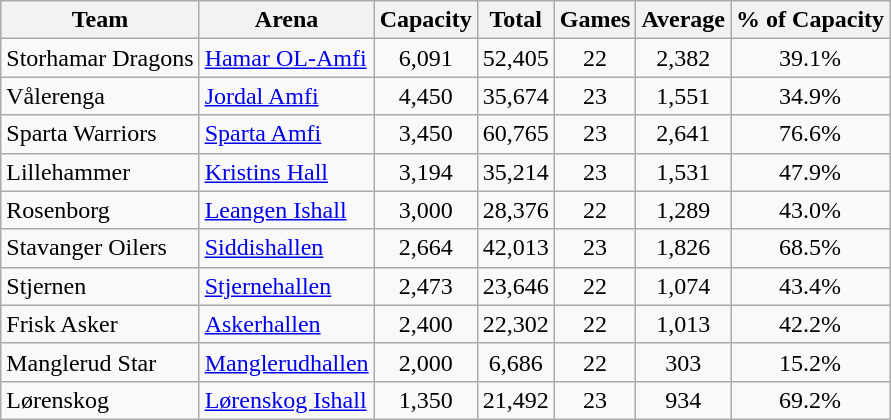<table class="wikitable sortable">
<tr>
<th>Team</th>
<th>Arena</th>
<th>Capacity</th>
<th>Total</th>
<th>Games</th>
<th>Average</th>
<th>% of Capacity</th>
</tr>
<tr align="center">
<td align="left">Storhamar Dragons</td>
<td align="left"><a href='#'>Hamar OL-Amfi</a></td>
<td>6,091</td>
<td>52,405</td>
<td>22</td>
<td>2,382</td>
<td>39.1%</td>
</tr>
<tr align="center">
<td align="left">Vålerenga</td>
<td align="left"><a href='#'>Jordal Amfi</a></td>
<td>4,450</td>
<td>35,674</td>
<td>23</td>
<td>1,551</td>
<td>34.9%</td>
</tr>
<tr align="center">
<td align="left">Sparta Warriors</td>
<td align="left"><a href='#'>Sparta Amfi</a></td>
<td>3,450</td>
<td>60,765</td>
<td>23</td>
<td>2,641</td>
<td>76.6%</td>
</tr>
<tr align="center">
<td align="left">Lillehammer</td>
<td align="left"><a href='#'>Kristins Hall</a></td>
<td>3,194</td>
<td>35,214</td>
<td>23</td>
<td>1,531</td>
<td>47.9%</td>
</tr>
<tr align="center">
<td align="left">Rosenborg</td>
<td align="left"><a href='#'>Leangen Ishall</a></td>
<td>3,000</td>
<td>28,376</td>
<td>22</td>
<td>1,289</td>
<td>43.0%</td>
</tr>
<tr align="center">
<td align="left">Stavanger Oilers</td>
<td align="left"><a href='#'>Siddishallen</a></td>
<td>2,664</td>
<td>42,013</td>
<td>23</td>
<td>1,826</td>
<td>68.5%</td>
</tr>
<tr align="center">
<td align="left">Stjernen</td>
<td align="left"><a href='#'>Stjernehallen</a></td>
<td>2,473</td>
<td>23,646</td>
<td>22</td>
<td>1,074</td>
<td>43.4%</td>
</tr>
<tr align="center">
<td align="left">Frisk Asker</td>
<td align="left"><a href='#'>Askerhallen</a></td>
<td>2,400</td>
<td>22,302</td>
<td>22</td>
<td>1,013</td>
<td>42.2%</td>
</tr>
<tr align="center">
<td align="left">Manglerud Star</td>
<td align="left"><a href='#'>Manglerudhallen</a></td>
<td>2,000</td>
<td>6,686</td>
<td>22</td>
<td>303</td>
<td>15.2%</td>
</tr>
<tr align="center">
<td align="left">Lørenskog</td>
<td align="left"><a href='#'>Lørenskog Ishall</a></td>
<td>1,350</td>
<td>21,492</td>
<td>23</td>
<td>934</td>
<td>69.2%</td>
</tr>
</table>
